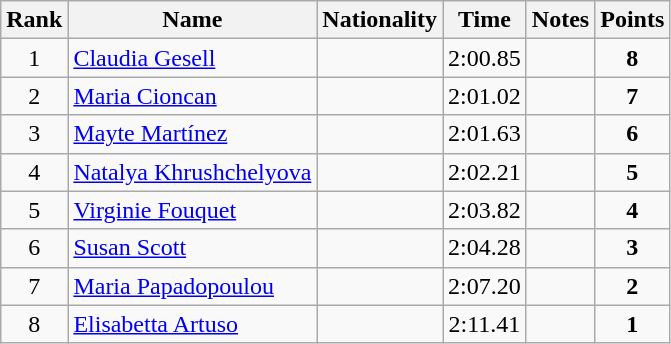<table class="wikitable sortable" style="text-align:center">
<tr>
<th>Rank</th>
<th>Name</th>
<th>Nationality</th>
<th>Time</th>
<th>Notes</th>
<th>Points</th>
</tr>
<tr>
<td>1</td>
<td align=left><a href='#'>Claudia Gesell</a></td>
<td align=left></td>
<td>2:00.85</td>
<td></td>
<td><strong>8</strong></td>
</tr>
<tr>
<td>2</td>
<td align=left><a href='#'>Maria Cioncan</a></td>
<td align=left></td>
<td>2:01.02</td>
<td></td>
<td><strong>7</strong></td>
</tr>
<tr>
<td>3</td>
<td align=left><a href='#'>Mayte Martínez</a></td>
<td align=left></td>
<td>2:01.63</td>
<td></td>
<td><strong>6</strong></td>
</tr>
<tr>
<td>4</td>
<td align=left><a href='#'>Natalya Khrushchelyova</a></td>
<td align=left></td>
<td>2:02.21</td>
<td></td>
<td><strong>5</strong></td>
</tr>
<tr>
<td>5</td>
<td align=left><a href='#'>Virginie Fouquet</a></td>
<td align=left></td>
<td>2:03.82</td>
<td></td>
<td><strong>4</strong></td>
</tr>
<tr>
<td>6</td>
<td align=left><a href='#'>Susan Scott</a></td>
<td align=left></td>
<td>2:04.28</td>
<td></td>
<td><strong>3</strong></td>
</tr>
<tr>
<td>7</td>
<td align=left><a href='#'>Maria Papadopoulou</a></td>
<td align=left></td>
<td>2:07.20</td>
<td></td>
<td><strong>2</strong></td>
</tr>
<tr>
<td>8</td>
<td align=left><a href='#'>Elisabetta Artuso</a></td>
<td align=left></td>
<td>2:11.41</td>
<td></td>
<td><strong>1</strong></td>
</tr>
</table>
